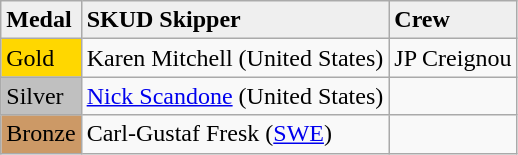<table class="wikitable">
<tr style="background:#efefef">
<td><strong>Medal</strong></td>
<td><strong>SKUD Skipper</strong></td>
<td><strong>Crew</strong></td>
</tr>
<tr>
<td style="background:gold">Gold</td>
<td> Karen Mitchell (United States)</td>
<td>JP Creignou</td>
</tr>
<tr>
<td style="background:silver">Silver</td>
<td> <a href='#'>Nick Scandone</a> (United States)</td>
<td></td>
</tr>
<tr>
<td style="background:#cc9966">Bronze</td>
<td>  Carl-Gustaf Fresk (<a href='#'>SWE</a>)</td>
<td></td>
</tr>
</table>
